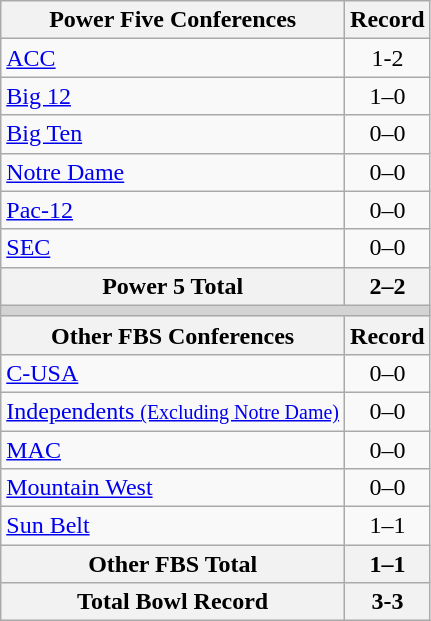<table class="wikitable">
<tr>
<th>Power Five Conferences</th>
<th>Record</th>
</tr>
<tr>
<td><a href='#'>ACC</a></td>
<td align=center>1-2</td>
</tr>
<tr>
<td><a href='#'>Big 12</a></td>
<td align=center>1–0</td>
</tr>
<tr>
<td><a href='#'>Big Ten</a></td>
<td align=center>0–0</td>
</tr>
<tr>
<td><a href='#'>Notre Dame</a></td>
<td align=center>0–0</td>
</tr>
<tr>
<td><a href='#'>Pac-12</a></td>
<td align=center>0–0</td>
</tr>
<tr>
<td><a href='#'>SEC</a></td>
<td align=center>0–0</td>
</tr>
<tr>
<th>Power 5 Total</th>
<th>2–2</th>
</tr>
<tr>
<th colspan="2" style="background:lightgrey;"></th>
</tr>
<tr>
<th>Other FBS Conferences</th>
<th>Record</th>
</tr>
<tr>
<td><a href='#'>C-USA</a></td>
<td align=center>0–0</td>
</tr>
<tr>
<td><a href='#'>Independents <small>(Excluding Notre Dame)</small></a></td>
<td align=center>0–0</td>
</tr>
<tr>
<td><a href='#'>MAC</a></td>
<td align=center>0–0</td>
</tr>
<tr>
<td><a href='#'>Mountain West</a></td>
<td align=center>0–0</td>
</tr>
<tr>
<td><a href='#'>Sun Belt</a></td>
<td align=center>1–1</td>
</tr>
<tr>
<th>Other FBS Total</th>
<th>1–1</th>
</tr>
<tr>
<th>Total Bowl Record</th>
<th>3-3</th>
</tr>
</table>
